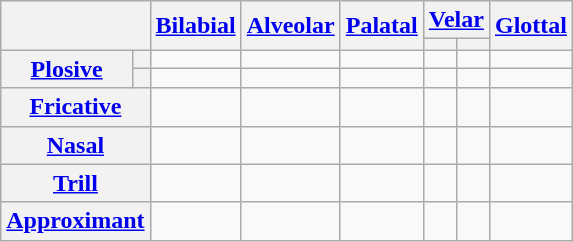<table class="wikitable" style="text-align:center">
<tr>
<th colspan="2" rowspan="2"></th>
<th rowspan="2"><a href='#'>Bilabial</a></th>
<th rowspan="2"><a href='#'>Alveolar</a></th>
<th rowspan="2"><a href='#'>Palatal</a></th>
<th colspan="2"><a href='#'>Velar</a></th>
<th rowspan="2"><a href='#'>Glottal</a></th>
</tr>
<tr>
<th></th>
<th></th>
</tr>
<tr>
<th rowspan="2"><a href='#'>Plosive</a></th>
<th></th>
<td></td>
<td></td>
<td></td>
<td></td>
<td></td>
<td></td>
</tr>
<tr>
<th></th>
<td></td>
<td></td>
<td></td>
<td></td>
<td></td>
<td></td>
</tr>
<tr>
<th colspan="2"><a href='#'>Fricative</a></th>
<td></td>
<td></td>
<td></td>
<td></td>
<td></td>
<td></td>
</tr>
<tr>
<th colspan="2"><a href='#'>Nasal</a></th>
<td></td>
<td></td>
<td></td>
<td></td>
<td></td>
<td></td>
</tr>
<tr>
<th colspan="2"><a href='#'>Trill</a></th>
<td></td>
<td></td>
<td></td>
<td></td>
<td></td>
<td></td>
</tr>
<tr>
<th colspan="2"><a href='#'>Approximant</a></th>
<td></td>
<td></td>
<td></td>
<td></td>
<td></td>
<td></td>
</tr>
</table>
